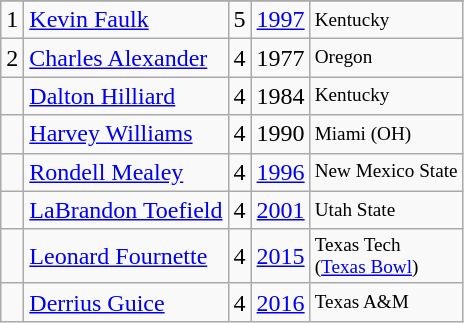<table class="wikitable">
<tr>
</tr>
<tr>
<td>1</td>
<td><a href='#'>Kevin Faulk</a></td>
<td>5</td>
<td><a href='#'>1997</a></td>
<td style="font-size:80%;">Kentucky</td>
</tr>
<tr>
<td>2</td>
<td><a href='#'>Charles Alexander</a></td>
<td>4</td>
<td>1977</td>
<td style="font-size:80%;">Oregon</td>
</tr>
<tr>
<td></td>
<td><a href='#'>Dalton Hilliard</a></td>
<td>4</td>
<td>1984</td>
<td style="font-size:80%;">Kentucky</td>
</tr>
<tr>
<td></td>
<td><a href='#'>Harvey Williams</a></td>
<td>4</td>
<td>1990</td>
<td style="font-size:80%;">Miami (OH)</td>
</tr>
<tr>
<td></td>
<td><a href='#'>Rondell Mealey</a></td>
<td>4</td>
<td><a href='#'>1996</a></td>
<td style="font-size:80%;">New Mexico State</td>
</tr>
<tr>
<td></td>
<td><a href='#'>LaBrandon Toefield</a></td>
<td>4</td>
<td><a href='#'>2001</a></td>
<td style="font-size:80%;">Utah State</td>
</tr>
<tr>
<td></td>
<td><a href='#'>Leonard Fournette</a></td>
<td>4</td>
<td><a href='#'>2015</a></td>
<td style="font-size:80%;">Texas Tech <br>(<a href='#'>Texas Bowl</a>)</td>
</tr>
<tr>
<td></td>
<td><a href='#'>Derrius Guice</a></td>
<td>4</td>
<td><a href='#'>2016</a></td>
<td style="font-size:80%;">Texas A&M</td>
</tr>
</table>
